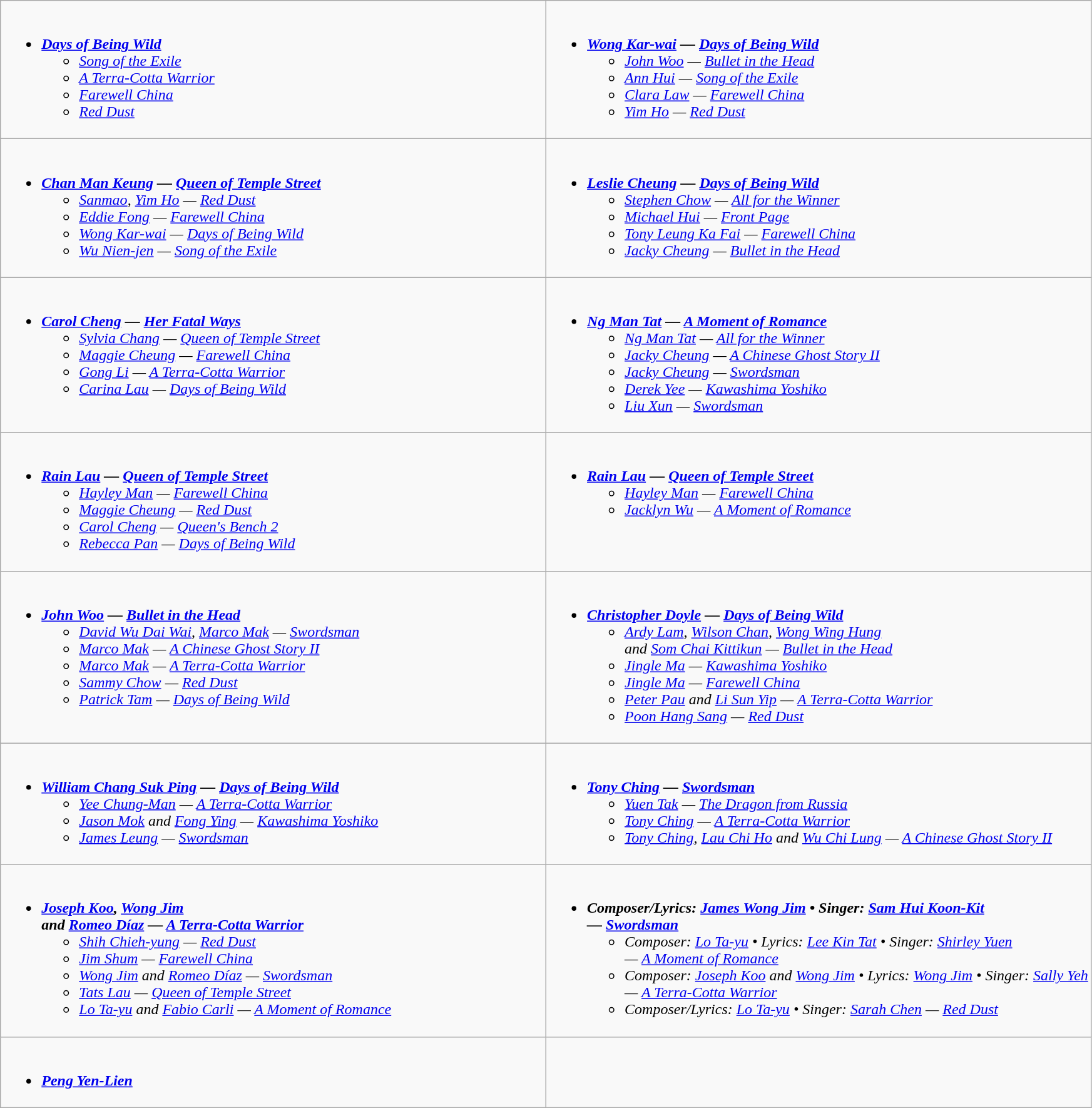<table class=wikitable>
<tr>
<td valign="top" width="50%"><br><ul><li><strong><em><a href='#'>Days of Being Wild</a></em></strong><ul><li><em><a href='#'>Song of the Exile</a></em></li><li><em><a href='#'>A Terra-Cotta Warrior</a></em></li><li><em><a href='#'>Farewell China</a></em></li><li><em><a href='#'>Red Dust</a></em></li></ul></li></ul></td>
<td valign="top" width="50%"><br><ul><li><strong><em><a href='#'>Wong Kar-wai</a> — <a href='#'>Days of Being Wild</a></em></strong><ul><li><em><a href='#'>John Woo</a> — <a href='#'>Bullet in the Head</a></em></li><li><em><a href='#'>Ann Hui</a> — <a href='#'>Song of the Exile</a></em></li><li><em><a href='#'>Clara Law</a> — <a href='#'>Farewell China</a></em></li><li><em><a href='#'>Yim Ho</a> — <a href='#'>Red Dust</a></em></li></ul></li></ul></td>
</tr>
<tr>
<td valign="top" width="50%"><br><ul><li><strong><em><a href='#'>Chan Man Keung</a> — <a href='#'>Queen of Temple Street</a></em></strong><ul><li><em><a href='#'>Sanmao</a>, <a href='#'>Yim Ho</a> — <a href='#'>Red Dust</a></em></li><li><em><a href='#'>Eddie Fong</a> — <a href='#'>Farewell China</a></em></li><li><em><a href='#'>Wong Kar-wai</a> — <a href='#'>Days of Being Wild</a></em></li><li><em><a href='#'>Wu Nien-jen</a> — <a href='#'>Song of the Exile</a></em></li></ul></li></ul></td>
<td valign="top" width="50%"><br><ul><li><strong><em><a href='#'>Leslie Cheung</a> — <a href='#'>Days of Being Wild</a></em></strong><ul><li><em><a href='#'>Stephen Chow</a> — <a href='#'>All for the Winner</a></em></li><li><em><a href='#'>Michael Hui</a> — <a href='#'>Front Page</a></em></li><li><em><a href='#'>Tony Leung Ka Fai</a> — <a href='#'>Farewell China</a></em></li><li><em><a href='#'>Jacky Cheung</a> — <a href='#'>Bullet in the Head</a></em></li></ul></li></ul></td>
</tr>
<tr>
<td valign="top" width="50%"><br><ul><li><strong><em><a href='#'>Carol Cheng</a> — <a href='#'>Her Fatal Ways</a></em></strong><ul><li><em><a href='#'>Sylvia Chang</a> — <a href='#'>Queen of Temple Street</a></em></li><li><em><a href='#'>Maggie Cheung</a> — <a href='#'>Farewell China</a></em></li><li><em><a href='#'>Gong Li</a> — <a href='#'>A Terra-Cotta Warrior</a></em></li><li><em><a href='#'>Carina Lau</a> — <a href='#'>Days of Being Wild</a></em></li></ul></li></ul></td>
<td valign="top" width="50%"><br><ul><li><strong><em><a href='#'>Ng Man Tat</a> — <a href='#'>A Moment of Romance</a></em></strong><ul><li><em><a href='#'>Ng Man Tat</a> — <a href='#'>All for the Winner</a></em></li><li><em><a href='#'>Jacky Cheung</a> — <a href='#'>A Chinese Ghost Story II</a></em></li><li><em><a href='#'>Jacky Cheung</a> — <a href='#'>Swordsman</a></em></li><li><em><a href='#'>Derek Yee</a> — <a href='#'>Kawashima Yoshiko</a></em></li><li><em><a href='#'>Liu Xun</a> — <a href='#'>Swordsman</a></em></li></ul></li></ul></td>
</tr>
<tr>
<td valign="top" width="50%"><br><ul><li><strong><em><a href='#'>Rain Lau</a> — <a href='#'>Queen of Temple Street</a></em></strong><ul><li><em><a href='#'>Hayley Man</a> — <a href='#'>Farewell China</a></em></li><li><em><a href='#'>Maggie Cheung</a> — <a href='#'>Red Dust</a></em></li><li><em><a href='#'>Carol Cheng</a> — <a href='#'>Queen's Bench 2</a></em></li><li><em><a href='#'>Rebecca Pan</a> — <a href='#'>Days of Being Wild</a></em></li></ul></li></ul></td>
<td valign="top" width="50%"><br><ul><li><strong><em><a href='#'>Rain Lau</a> — <a href='#'>Queen of Temple Street</a></em></strong><ul><li><em><a href='#'>Hayley Man</a> — <a href='#'>Farewell China</a></em></li><li><em><a href='#'>Jacklyn Wu</a> — <a href='#'>A Moment of Romance</a></em></li></ul></li></ul></td>
</tr>
<tr>
<td valign="top" width="50%"><br><ul><li><strong><em><a href='#'>John Woo</a> — <a href='#'>Bullet in the Head</a></em></strong><ul><li><em><a href='#'>David Wu Dai Wai</a>, <a href='#'>Marco Mak</a> — <a href='#'>Swordsman</a></em></li><li><em><a href='#'>Marco Mak</a> — <a href='#'>A Chinese Ghost Story II</a></em></li><li><em><a href='#'>Marco Mak</a> — <a href='#'>A Terra-Cotta Warrior</a></em></li><li><em><a href='#'>Sammy Chow</a> — <a href='#'>Red Dust</a></em></li><li><em><a href='#'>Patrick Tam</a> — <a href='#'>Days of Being Wild</a></em></li></ul></li></ul></td>
<td valign="top" width="50%"><br><ul><li><strong><em><a href='#'>Christopher Doyle</a> — <a href='#'>Days of Being Wild</a></em></strong><ul><li><em><a href='#'>Ardy Lam</a>, <a href='#'>Wilson Chan</a>, <a href='#'>Wong Wing Hung</a> <br>and <a href='#'>Som Chai Kittikun</a> — <a href='#'>Bullet in the Head</a></em></li><li><em><a href='#'>Jingle Ma</a> — <a href='#'>Kawashima Yoshiko</a></em></li><li><em><a href='#'>Jingle Ma</a> — <a href='#'>Farewell China</a></em></li><li><em><a href='#'>Peter Pau</a> and <a href='#'>Li Sun Yip</a> — <a href='#'>A Terra-Cotta Warrior</a></em></li><li><em><a href='#'>Poon Hang Sang</a> — <a href='#'>Red Dust</a></em></li></ul></li></ul></td>
</tr>
<tr>
<td valign="top" width="50%"><br><ul><li><strong><em><a href='#'>William Chang Suk Ping</a> — <a href='#'>Days of Being Wild</a></em></strong><ul><li><em><a href='#'>Yee Chung-Man</a> — <a href='#'>A Terra-Cotta Warrior</a></em></li><li><em><a href='#'>Jason Mok</a> and <a href='#'>Fong Ying</a> — <a href='#'>Kawashima Yoshiko</a></em></li><li><em><a href='#'>James Leung</a> — <a href='#'>Swordsman</a></em></li></ul></li></ul></td>
<td valign="top" width="50%"><br><ul><li><strong><em><a href='#'>Tony Ching</a> — <a href='#'>Swordsman</a></em></strong><ul><li><em><a href='#'>Yuen Tak</a> — <a href='#'>The Dragon from Russia</a></em></li><li><em><a href='#'>Tony Ching</a> — <a href='#'>A Terra-Cotta Warrior</a></em></li><li><em><a href='#'>Tony Ching</a>, <a href='#'>Lau Chi Ho</a> and <a href='#'>Wu Chi Lung</a> — <a href='#'>A Chinese Ghost Story II</a></em></li></ul></li></ul></td>
</tr>
<tr>
<td valign="top" width="50%"><br><ul><li><strong><em><a href='#'>Joseph Koo</a>, <a href='#'>Wong Jim</a> <br> and <a href='#'>Romeo Díaz</a> — <a href='#'>A Terra-Cotta Warrior</a></em></strong><ul><li><em><a href='#'>Shih Chieh-yung</a> — <a href='#'>Red Dust</a></em></li><li><em><a href='#'>Jim Shum</a> — <a href='#'>Farewell China</a></em></li><li><em><a href='#'>Wong Jim</a> and  <a href='#'>Romeo Díaz</a> — <a href='#'>Swordsman</a></em></li><li><em><a href='#'>Tats Lau</a> — <a href='#'>Queen of Temple Street</a></em></li><li><em><a href='#'>Lo Ta-yu</a> and <a href='#'>Fabio Carli</a> — <a href='#'>A Moment of Romance</a></em></li></ul></li></ul></td>
<td valign="top" width="50%"><br><ul><li><strong><em>Composer/Lyrics: <a href='#'>James Wong Jim</a> • Singer: <a href='#'>Sam Hui Koon-Kit</a> <br>—  <a href='#'>Swordsman</a></em></strong><ul><li><em>Composer: <a href='#'>Lo Ta-yu</a> • Lyrics: <a href='#'>Lee Kin Tat</a> • Singer: <a href='#'>Shirley Yuen</a> <br> —  <a href='#'>A Moment of Romance</a></em></li><li><em>Composer: <a href='#'>Joseph Koo</a> and <a href='#'>Wong Jim</a> • Lyrics: <a href='#'>Wong Jim</a> • Singer: <a href='#'>Sally Yeh</a>  <br> —  <a href='#'>A Terra-Cotta Warrior</a></em></li><li><em>Composer/Lyrics: <a href='#'>Lo Ta-yu</a> • Singer: <a href='#'>Sarah Chen</a> —  <a href='#'>Red Dust</a></em></li></ul></li></ul></td>
</tr>
<tr>
<td valign="top" width="50%"><br><ul><li><strong><em><a href='#'>Peng Yen-Lien</a></em></strong></li></ul></td>
</tr>
</table>
